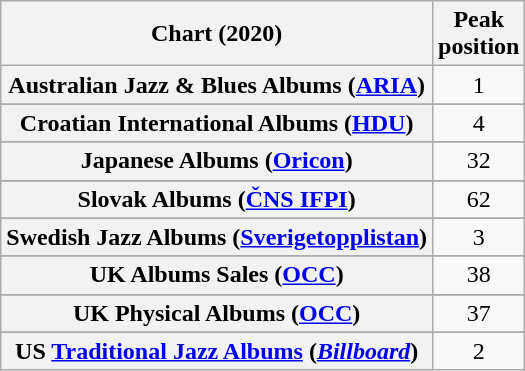<table class="wikitable sortable plainrowheaders" style="text-align:center">
<tr>
<th scope="col">Chart (2020)</th>
<th scope="col">Peak<br>position</th>
</tr>
<tr>
<th scope="row">Australian Jazz & Blues Albums (<a href='#'>ARIA</a>)</th>
<td>1</td>
</tr>
<tr>
</tr>
<tr>
</tr>
<tr>
</tr>
<tr>
<th scope="row">Croatian International Albums (<a href='#'>HDU</a>)</th>
<td>4</td>
</tr>
<tr>
</tr>
<tr>
</tr>
<tr>
</tr>
<tr>
</tr>
<tr>
<th scope="row">Japanese Albums (<a href='#'>Oricon</a>)</th>
<td>32</td>
</tr>
<tr>
</tr>
<tr>
</tr>
<tr>
</tr>
<tr>
<th scope="row">Slovak Albums (<a href='#'>ČNS IFPI</a>)</th>
<td>62</td>
</tr>
<tr>
</tr>
<tr>
<th scope="row">Swedish Jazz Albums (<a href='#'>Sverigetopplistan</a>)</th>
<td>3</td>
</tr>
<tr>
</tr>
<tr>
</tr>
<tr>
<th scope="row">UK Albums Sales (<a href='#'>OCC</a>)</th>
<td>38</td>
</tr>
<tr>
</tr>
<tr>
<th scope="row">UK Physical Albums (<a href='#'>OCC</a>)</th>
<td>37</td>
</tr>
<tr>
</tr>
<tr>
</tr>
<tr>
<th scope="row">US <a href='#'>Traditional Jazz Albums</a> (<em><a href='#'>Billboard</a></em>)</th>
<td>2</td>
</tr>
</table>
